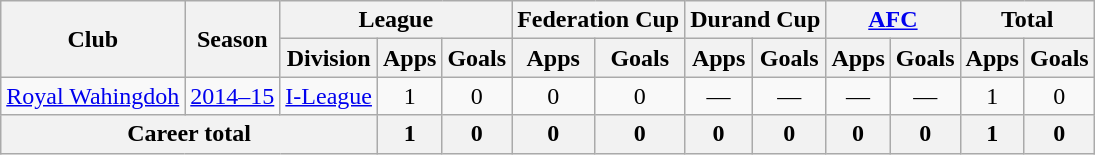<table class="wikitable" style="text-align: center;">
<tr>
<th rowspan="2">Club</th>
<th rowspan="2">Season</th>
<th colspan="3">League</th>
<th colspan="2">Federation Cup</th>
<th colspan="2">Durand Cup</th>
<th colspan="2"><a href='#'>AFC</a></th>
<th colspan="2">Total</th>
</tr>
<tr>
<th>Division</th>
<th>Apps</th>
<th>Goals</th>
<th>Apps</th>
<th>Goals</th>
<th>Apps</th>
<th>Goals</th>
<th>Apps</th>
<th>Goals</th>
<th>Apps</th>
<th>Goals</th>
</tr>
<tr>
<td rowspan="1"><a href='#'>Royal Wahingdoh</a></td>
<td><a href='#'>2014–15</a></td>
<td><a href='#'>I-League</a></td>
<td>1</td>
<td>0</td>
<td>0</td>
<td>0</td>
<td>—</td>
<td>—</td>
<td>—</td>
<td>—</td>
<td>1</td>
<td>0</td>
</tr>
<tr>
<th colspan="3">Career total</th>
<th>1</th>
<th>0</th>
<th>0</th>
<th>0</th>
<th>0</th>
<th>0</th>
<th>0</th>
<th>0</th>
<th>1</th>
<th>0</th>
</tr>
</table>
